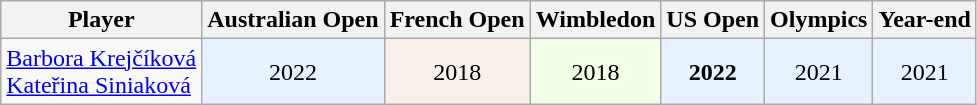<table class="wikitable nowrap" style="text-align:center">
<tr>
<th>Player</th>
<th>Australian Open</th>
<th>French Open</th>
<th>Wimbledon</th>
<th>US Open</th>
<th>Olympics</th>
<th>Year-end</th>
</tr>
<tr>
<td style="text-align:left;"> <a href='#'>Barbora Krejčíková</a> <br>  <a href='#'>Kateřina Siniaková</a></td>
<td style="background: #e6f2ff;">2022</td>
<td style="background: #f9f0eb;">2018</td>
<td style="background: #f2ffe6;">2018</td>
<td style="background: #e6f2ff;"><strong>2022</strong></td>
<td style="background: #e6f2ff;">2021</td>
<td style="background: #e6f2ff;">2021</td>
</tr>
</table>
